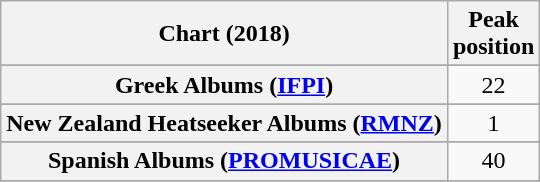<table class="wikitable sortable plainrowheaders" style="text-align:center">
<tr>
<th scope="col">Chart (2018)</th>
<th scope="col">Peak<br> position</th>
</tr>
<tr>
</tr>
<tr>
</tr>
<tr>
</tr>
<tr>
</tr>
<tr>
</tr>
<tr>
</tr>
<tr>
</tr>
<tr>
</tr>
<tr>
</tr>
<tr>
<th scope="row">Greek Albums (<a href='#'>IFPI</a>)</th>
<td>22</td>
</tr>
<tr>
</tr>
<tr>
<th scope="row">New Zealand Heatseeker Albums (<a href='#'>RMNZ</a>)</th>
<td>1</td>
</tr>
<tr>
</tr>
<tr>
</tr>
<tr>
<th scope="row">Spanish Albums (<a href='#'>PROMUSICAE</a>)</th>
<td>40</td>
</tr>
<tr>
</tr>
<tr>
</tr>
<tr>
</tr>
<tr>
</tr>
<tr>
</tr>
</table>
